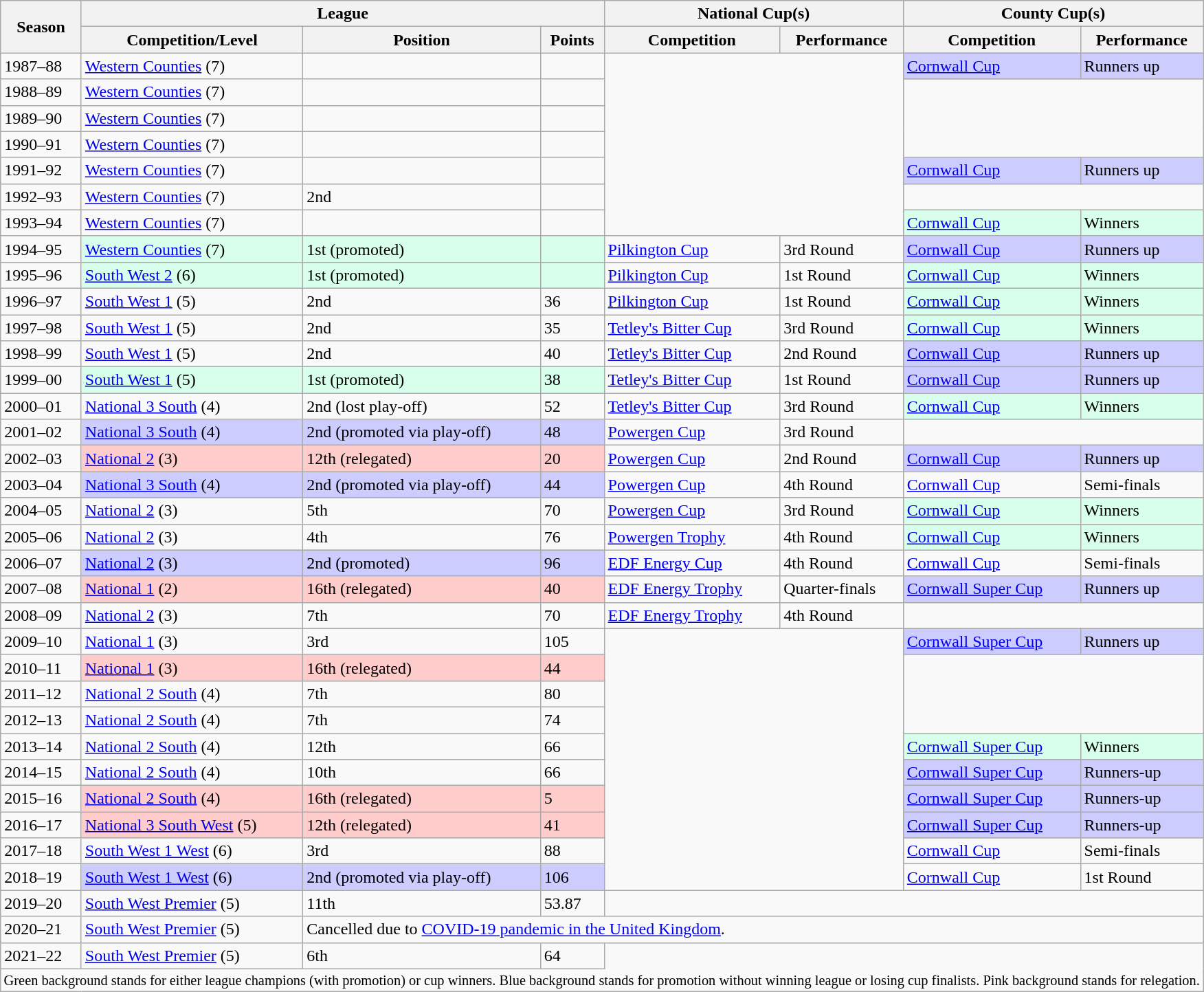<table class="wikitable">
<tr>
<th rowspan="2">Season</th>
<th colspan="3">League</th>
<th colspan="2">National Cup(s)</th>
<th colspan="2">County Cup(s)</th>
</tr>
<tr>
<th>Competition/Level</th>
<th>Position</th>
<th>Points</th>
<th>Competition</th>
<th>Performance</th>
<th>Competition</th>
<th>Performance</th>
</tr>
<tr>
<td>1987–88</td>
<td><a href='#'>Western Counties</a> (7)</td>
<td></td>
<td></td>
<td rowspan=7 colspan=2></td>
<td style="background: #ccccff"><a href='#'>Cornwall Cup</a></td>
<td style="background: #ccccff">Runners up</td>
</tr>
<tr>
<td>1988–89</td>
<td><a href='#'>Western Counties</a> (7)</td>
<td></td>
<td></td>
</tr>
<tr>
<td>1989–90</td>
<td><a href='#'>Western Counties</a> (7)</td>
<td></td>
<td></td>
</tr>
<tr>
<td>1990–91</td>
<td><a href='#'>Western Counties</a> (7)</td>
<td></td>
<td></td>
</tr>
<tr>
<td>1991–92</td>
<td><a href='#'>Western Counties</a> (7)</td>
<td></td>
<td></td>
<td style="background: #ccccff"><a href='#'>Cornwall Cup</a></td>
<td style="background: #ccccff">Runners up</td>
</tr>
<tr>
<td>1992–93</td>
<td><a href='#'>Western Counties</a> (7)</td>
<td>2nd</td>
<td></td>
</tr>
<tr>
<td>1993–94</td>
<td><a href='#'>Western Counties</a> (7)</td>
<td></td>
<td></td>
<td style="background: #d8ffeb"><a href='#'>Cornwall Cup</a></td>
<td style="background: #d8ffeb">Winners</td>
</tr>
<tr>
<td>1994–95</td>
<td style="background: #d8ffeb"><a href='#'>Western Counties</a> (7)</td>
<td style="background: #d8ffeb">1st (promoted)</td>
<td style="background: #d8ffeb"></td>
<td><a href='#'>Pilkington Cup</a></td>
<td>3rd Round</td>
<td style="background: #ccccff"><a href='#'>Cornwall Cup</a></td>
<td style="background: #ccccff">Runners up</td>
</tr>
<tr>
<td>1995–96</td>
<td style="background: #d8ffeb"><a href='#'>South West 2</a> (6)</td>
<td style="background: #d8ffeb">1st (promoted)</td>
<td style="background: #d8ffeb"></td>
<td><a href='#'>Pilkington Cup</a></td>
<td>1st Round</td>
<td style="background: #d8ffeb"><a href='#'>Cornwall Cup</a></td>
<td style="background: #d8ffeb">Winners</td>
</tr>
<tr>
<td>1996–97</td>
<td><a href='#'>South West 1</a> (5)</td>
<td>2nd</td>
<td>36</td>
<td><a href='#'>Pilkington Cup</a></td>
<td>1st Round</td>
<td style="background: #d8ffeb"><a href='#'>Cornwall Cup</a></td>
<td style="background: #d8ffeb">Winners</td>
</tr>
<tr>
<td>1997–98</td>
<td><a href='#'>South West 1</a> (5)</td>
<td>2nd</td>
<td>35</td>
<td><a href='#'>Tetley's Bitter Cup</a></td>
<td>3rd Round</td>
<td style="background: #d8ffeb"><a href='#'>Cornwall Cup</a></td>
<td style="background: #d8ffeb">Winners</td>
</tr>
<tr>
<td>1998–99</td>
<td><a href='#'>South West 1</a> (5)</td>
<td>2nd</td>
<td>40</td>
<td><a href='#'>Tetley's Bitter Cup</a></td>
<td>2nd Round</td>
<td style="background: #ccccff"><a href='#'>Cornwall Cup</a></td>
<td style="background: #ccccff">Runners up</td>
</tr>
<tr>
<td>1999–00</td>
<td style="background: #d8ffeb"><a href='#'>South West 1</a> (5)</td>
<td style="background: #d8ffeb">1st (promoted)</td>
<td style="background: #d8ffeb">38</td>
<td><a href='#'>Tetley's Bitter Cup</a></td>
<td>1st Round</td>
<td style="background: #ccccff"><a href='#'>Cornwall Cup</a></td>
<td style="background: #ccccff">Runners up</td>
</tr>
<tr>
<td>2000–01</td>
<td><a href='#'>National 3 South</a> (4)</td>
<td>2nd (lost play-off)</td>
<td>52</td>
<td><a href='#'>Tetley's Bitter Cup</a></td>
<td>3rd Round</td>
<td style="background: #d8ffeb"><a href='#'>Cornwall Cup</a></td>
<td style="background: #d8ffeb">Winners</td>
</tr>
<tr>
<td>2001–02</td>
<td style="background: #ccccff"><a href='#'>National 3 South</a> (4)</td>
<td style="background: #ccccff">2nd (promoted via play-off)</td>
<td style="background: #ccccff">48</td>
<td><a href='#'>Powergen Cup</a></td>
<td>3rd Round</td>
</tr>
<tr>
<td>2002–03</td>
<td style="background: #ffcccc"><a href='#'>National 2</a> (3)</td>
<td style="background: #ffcccc">12th (relegated)</td>
<td style="background: #ffcccc">20</td>
<td><a href='#'>Powergen Cup</a></td>
<td>2nd Round</td>
<td style="background: #ccccff"><a href='#'>Cornwall Cup</a></td>
<td style="background: #ccccff">Runners up</td>
</tr>
<tr>
<td>2003–04</td>
<td style="background: #ccccff"><a href='#'>National 3 South</a> (4)</td>
<td style="background: #ccccff">2nd (promoted via play-off)</td>
<td style="background: #ccccff">44</td>
<td><a href='#'>Powergen Cup</a></td>
<td>4th Round</td>
<td><a href='#'>Cornwall Cup</a></td>
<td>Semi-finals</td>
</tr>
<tr>
<td>2004–05</td>
<td><a href='#'>National 2</a> (3)</td>
<td>5th</td>
<td>70</td>
<td><a href='#'>Powergen Cup</a></td>
<td>3rd Round</td>
<td style="background: #d8ffeb"><a href='#'>Cornwall Cup</a></td>
<td style="background: #d8ffeb">Winners</td>
</tr>
<tr>
<td>2005–06</td>
<td><a href='#'>National 2</a> (3)</td>
<td>4th</td>
<td>76</td>
<td><a href='#'>Powergen Trophy</a></td>
<td>4th Round</td>
<td style="background: #d8ffeb"><a href='#'>Cornwall Cup</a></td>
<td style="background: #d8ffeb">Winners</td>
</tr>
<tr>
<td>2006–07</td>
<td style="background: #ccccff"><a href='#'>National 2</a> (3)</td>
<td style="background: #ccccff">2nd (promoted)</td>
<td style="background: #ccccff">96</td>
<td><a href='#'>EDF Energy Cup</a></td>
<td>4th Round</td>
<td><a href='#'>Cornwall Cup</a></td>
<td>Semi-finals</td>
</tr>
<tr>
<td>2007–08</td>
<td style="background: #ffcccc"><a href='#'>National 1</a> (2)</td>
<td style="background: #ffcccc">16th (relegated)</td>
<td style="background: #ffcccc">40</td>
<td><a href='#'>EDF Energy Trophy</a></td>
<td>Quarter-finals</td>
<td style="background: #ccccff"><a href='#'>Cornwall Super Cup</a></td>
<td style="background: #ccccff">Runners up</td>
</tr>
<tr>
<td>2008–09</td>
<td><a href='#'>National 2</a> (3)</td>
<td>7th</td>
<td>70</td>
<td><a href='#'>EDF Energy Trophy</a></td>
<td>4th Round</td>
<td colspan=2></td>
</tr>
<tr>
<td>2009–10</td>
<td><a href='#'>National 1</a> (3)</td>
<td>3rd</td>
<td>105</td>
<td rowspan=10 colspan=2></td>
<td style="background: #ccccff"><a href='#'>Cornwall Super Cup</a></td>
<td style="background: #ccccff">Runners up</td>
</tr>
<tr>
<td>2010–11</td>
<td style="background: #ffcccc"><a href='#'>National 1</a> (3)</td>
<td style="background: #ffcccc">16th (relegated)</td>
<td style="background: #ffcccc">44</td>
<td rowspan=3 colspan=2></td>
</tr>
<tr>
<td>2011–12</td>
<td><a href='#'>National 2 South</a> (4)</td>
<td>7th</td>
<td>80</td>
</tr>
<tr>
<td>2012–13</td>
<td><a href='#'>National 2 South</a> (4)</td>
<td>7th</td>
<td>74</td>
</tr>
<tr>
<td>2013–14</td>
<td><a href='#'>National 2 South</a> (4)</td>
<td>12th</td>
<td>66</td>
<td style="background: #d8ffeb"><a href='#'>Cornwall Super Cup</a></td>
<td style="background: #d8ffeb">Winners</td>
</tr>
<tr>
<td>2014–15</td>
<td><a href='#'>National 2 South</a> (4)</td>
<td>10th</td>
<td>66</td>
<td style="background: #ccccff"><a href='#'>Cornwall Super Cup</a></td>
<td style="background: #ccccff">Runners-up</td>
</tr>
<tr>
<td>2015–16</td>
<td style="background: #ffcccc"><a href='#'>National 2 South</a> (4)</td>
<td style="background: #ffcccc">16th (relegated)</td>
<td style="background: #ffcccc">5</td>
<td style="background: #ccccff"><a href='#'>Cornwall Super Cup</a></td>
<td style="background: #ccccff">Runners-up</td>
</tr>
<tr>
<td>2016–17</td>
<td style="background: #ffcccc"><a href='#'>National 3 South West</a> (5)</td>
<td style="background: #ffcccc">12th (relegated)</td>
<td style="background: #ffcccc">41</td>
<td style="background: #ccccff"><a href='#'>Cornwall Super Cup</a></td>
<td style="background: #ccccff">Runners-up</td>
</tr>
<tr>
<td>2017–18</td>
<td><a href='#'>South West 1 West</a> (6)</td>
<td>3rd</td>
<td>88</td>
<td><a href='#'>Cornwall Cup</a></td>
<td>Semi-finals</td>
</tr>
<tr>
<td>2018–19</td>
<td style="background: #ccccff"><a href='#'>South West 1 West</a> (6)</td>
<td style="background: #ccccff">2nd (promoted via play-off)</td>
<td style="background: #ccccff">106</td>
<td><a href='#'>Cornwall Cup</a></td>
<td>1st Round</td>
</tr>
<tr>
<td>2019–20</td>
<td><a href='#'>South West Premier</a> (5)</td>
<td>11th</td>
<td>53.87</td>
</tr>
<tr>
<td>2020–21</td>
<td><a href='#'>South West Premier</a> (5)</td>
<td colspan=6>Cancelled due to <a href='#'>COVID-19 pandemic in the United Kingdom</a>.</td>
</tr>
<tr>
<td>2021–22</td>
<td><a href='#'>South West Premier</a> (5)</td>
<td>6th</td>
<td>64</td>
</tr>
<tr>
<td colspan="15" style="border:0px;font-size:85%;"><span>Green background</span> stands for either league champions (with promotion) or cup winners. <span>Blue background</span> stands for promotion without winning league or losing cup finalists. <span>Pink background</span> stands for relegation.<br></td>
</tr>
</table>
